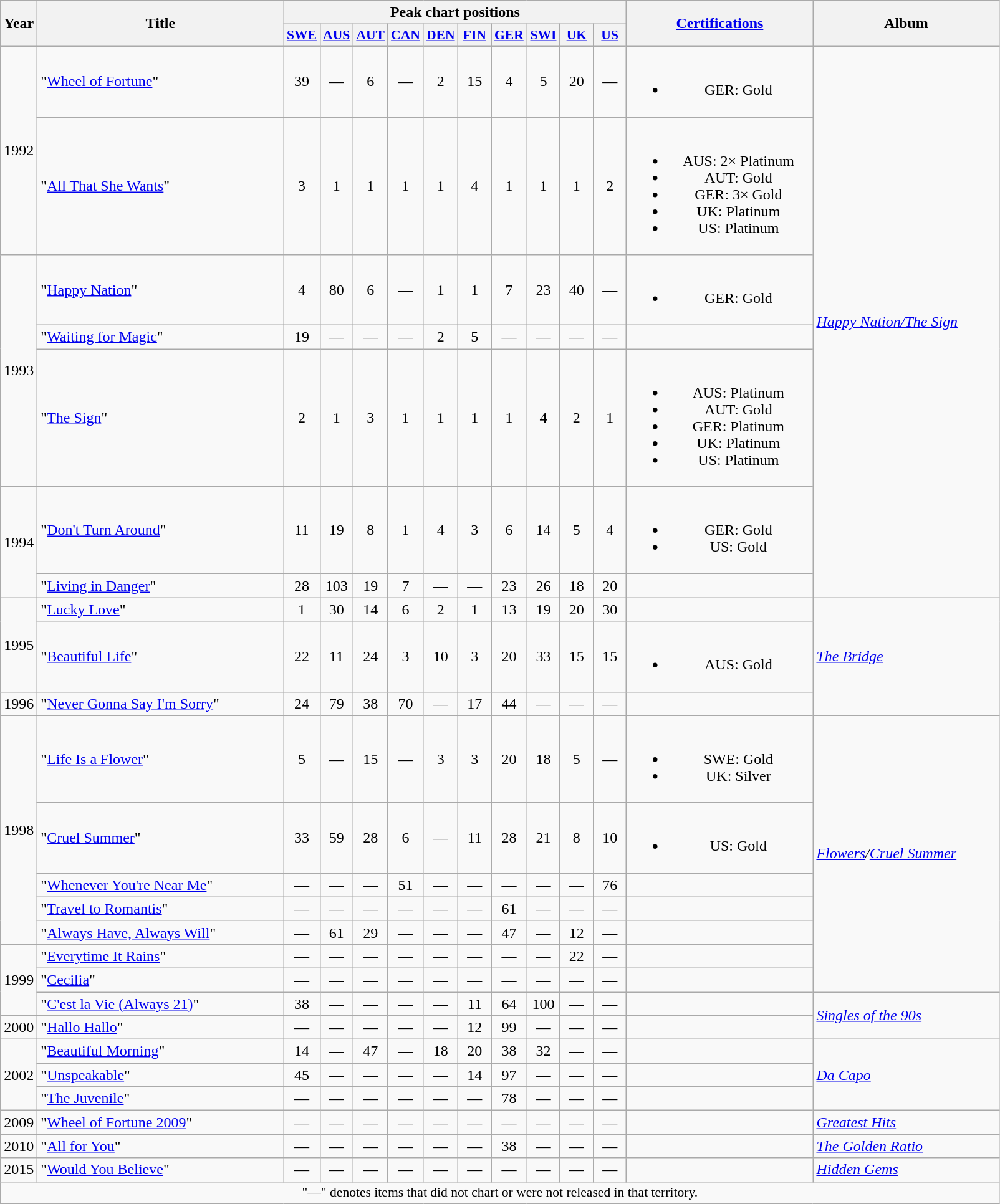<table class="wikitable" style="text-align:center;">
<tr>
<th rowspan="2" style="width:2em;">Year</th>
<th rowspan="2" style="width:16em;">Title</th>
<th colspan="10">Peak chart positions</th>
<th rowspan="2" style="width:12em;"><a href='#'>Certifications</a></th>
<th rowspan="2" style="width:12em;">Album</th>
</tr>
<tr>
<th style="width:2em;font-size:90%;"><a href='#'>SWE</a><br></th>
<th style="width:2em;font-size:90%;"><a href='#'>AUS</a><br></th>
<th style="width:2em;font-size:90%;"><a href='#'>AUT</a><br></th>
<th style="width:2em;font-size:90%;"><a href='#'>CAN</a><br></th>
<th style="width:2em;font-size:90%;"><a href='#'>DEN</a><br></th>
<th style="width:2em;font-size:90%;"><a href='#'>FIN</a><br></th>
<th style="width:2em;font-size:90%;"><a href='#'>GER</a><br></th>
<th style="width:2em;font-size:90%;"><a href='#'>SWI</a><br></th>
<th style="width:2em;font-size:90%;"><a href='#'>UK</a><br></th>
<th style="width:2em;font-size:90%;"><a href='#'>US</a><br></th>
</tr>
<tr>
<td rowspan="2">1992</td>
<td style="text-align:left;">"<a href='#'>Wheel of Fortune</a>"</td>
<td>39</td>
<td>—</td>
<td>6</td>
<td>—</td>
<td>2</td>
<td>15</td>
<td>4</td>
<td>5</td>
<td>20</td>
<td>—</td>
<td><br><ul><li>GER: Gold</li></ul></td>
<td style="text-align:left;" rowspan="7"><em><a href='#'>Happy Nation/The Sign</a></em></td>
</tr>
<tr>
<td style="text-align:left;">"<a href='#'>All That She Wants</a>"</td>
<td>3</td>
<td>1</td>
<td>1</td>
<td>1</td>
<td>1</td>
<td>4</td>
<td>1</td>
<td>1</td>
<td>1</td>
<td>2</td>
<td><br><ul><li>AUS: 2× Platinum</li><li>AUT: Gold</li><li>GER: 3× Gold</li><li>UK: Platinum</li><li>US: Platinum</li></ul></td>
</tr>
<tr>
<td rowspan="3">1993</td>
<td style="text-align:left;">"<a href='#'>Happy Nation</a>"</td>
<td>4</td>
<td>80</td>
<td>6</td>
<td>—</td>
<td>1</td>
<td>1</td>
<td>7</td>
<td>23</td>
<td>40</td>
<td>—</td>
<td><br><ul><li>GER: Gold</li></ul></td>
</tr>
<tr>
<td style="text-align:left;">"<a href='#'>Waiting for Magic</a>"</td>
<td>19</td>
<td>—</td>
<td>—</td>
<td>—</td>
<td>2</td>
<td>5</td>
<td>—</td>
<td>—</td>
<td>—</td>
<td>—</td>
<td></td>
</tr>
<tr>
<td style="text-align:left;">"<a href='#'>The Sign</a>"</td>
<td>2</td>
<td>1</td>
<td>3</td>
<td>1</td>
<td>1</td>
<td>1</td>
<td>1</td>
<td>4</td>
<td>2</td>
<td>1</td>
<td><br><ul><li>AUS: Platinum</li><li>AUT: Gold</li><li>GER: Platinum</li><li>UK: Platinum</li><li>US: Platinum</li></ul></td>
</tr>
<tr>
<td rowspan="2">1994</td>
<td style="text-align:left;">"<a href='#'>Don't Turn Around</a>"</td>
<td>11</td>
<td>19</td>
<td>8</td>
<td>1</td>
<td>4</td>
<td>3</td>
<td>6</td>
<td>14</td>
<td>5</td>
<td>4</td>
<td><br><ul><li>GER: Gold</li><li>US: Gold</li></ul></td>
</tr>
<tr>
<td style="text-align:left;">"<a href='#'>Living in Danger</a>"</td>
<td>28</td>
<td>103</td>
<td>19</td>
<td>7</td>
<td>—</td>
<td>—</td>
<td>23</td>
<td>26</td>
<td>18</td>
<td>20</td>
<td></td>
</tr>
<tr>
<td rowspan="2">1995</td>
<td style="text-align:left;">"<a href='#'>Lucky Love</a>"</td>
<td>1</td>
<td>30</td>
<td>14</td>
<td>6</td>
<td>2</td>
<td>1</td>
<td>13</td>
<td>19</td>
<td>20</td>
<td>30</td>
<td></td>
<td style="text-align:left;" rowspan="3"><em><a href='#'>The Bridge</a></em></td>
</tr>
<tr>
<td style="text-align:left;">"<a href='#'>Beautiful Life</a>"</td>
<td>22</td>
<td>11</td>
<td>24</td>
<td>3</td>
<td>10</td>
<td>3</td>
<td>20</td>
<td>33</td>
<td>15</td>
<td>15</td>
<td><br><ul><li>AUS: Gold</li></ul></td>
</tr>
<tr>
<td>1996</td>
<td style="text-align:left;">"<a href='#'>Never Gonna Say I'm Sorry</a>"</td>
<td>24</td>
<td>79</td>
<td>38</td>
<td>70</td>
<td>—</td>
<td>17</td>
<td>44</td>
<td>—</td>
<td>—</td>
<td>—</td>
<td></td>
</tr>
<tr>
<td rowspan="5">1998</td>
<td style="text-align:left;">"<a href='#'>Life Is a Flower</a>"</td>
<td>5</td>
<td>—</td>
<td>15</td>
<td>—</td>
<td>3</td>
<td>3</td>
<td>20</td>
<td>18</td>
<td>5</td>
<td>—</td>
<td><br><ul><li>SWE: Gold</li><li>UK: Silver</li></ul></td>
<td style="text-align:left;" rowspan="7"><em><a href='#'>Flowers</a>/<a href='#'>Cruel Summer</a></em></td>
</tr>
<tr>
<td style="text-align:left;">"<a href='#'>Cruel Summer</a>"</td>
<td>33</td>
<td>59</td>
<td>28</td>
<td>6</td>
<td>—</td>
<td>11</td>
<td>28</td>
<td>21</td>
<td>8</td>
<td>10</td>
<td><br><ul><li>US: Gold</li></ul></td>
</tr>
<tr>
<td style="text-align:left;">"<a href='#'>Whenever You're Near Me</a>"</td>
<td>—</td>
<td>—</td>
<td>—</td>
<td>51</td>
<td>—</td>
<td>—</td>
<td>—</td>
<td>—</td>
<td>—</td>
<td>76</td>
<td></td>
</tr>
<tr>
<td style="text-align:left;">"<a href='#'>Travel to Romantis</a>"</td>
<td>—</td>
<td>—</td>
<td>—</td>
<td>—</td>
<td>—</td>
<td>—</td>
<td>61</td>
<td>—</td>
<td>—</td>
<td>—</td>
<td></td>
</tr>
<tr>
<td style="text-align:left;">"<a href='#'>Always Have, Always Will</a>"</td>
<td>—</td>
<td>61</td>
<td>29</td>
<td>—</td>
<td>—</td>
<td>—</td>
<td>47</td>
<td>—</td>
<td>12</td>
<td>—</td>
<td></td>
</tr>
<tr>
<td rowspan="3">1999</td>
<td style="text-align:left;">"<a href='#'>Everytime It Rains</a>"</td>
<td>—</td>
<td>—</td>
<td>—</td>
<td>—</td>
<td>—</td>
<td>—</td>
<td>—</td>
<td>—</td>
<td>22</td>
<td>—</td>
<td></td>
</tr>
<tr>
<td style="text-align:left;">"<a href='#'>Cecilia</a>"</td>
<td>—</td>
<td>—</td>
<td>—</td>
<td>—</td>
<td>—</td>
<td>—</td>
<td>—</td>
<td>—</td>
<td>—</td>
<td>—</td>
<td></td>
</tr>
<tr>
<td style="text-align:left;">"<a href='#'>C'est la Vie (Always 21)</a>"</td>
<td>38</td>
<td>—</td>
<td>—</td>
<td>—</td>
<td>—</td>
<td>11</td>
<td>64</td>
<td>100</td>
<td>—</td>
<td>—</td>
<td></td>
<td style="text-align:left;" rowspan="2"><em><a href='#'>Singles of the 90s</a></em></td>
</tr>
<tr>
<td>2000</td>
<td style="text-align:left;">"<a href='#'>Hallo Hallo</a>"</td>
<td>—</td>
<td>—</td>
<td>—</td>
<td>—</td>
<td>—</td>
<td>12</td>
<td>99</td>
<td>—</td>
<td>—</td>
<td>—</td>
<td></td>
</tr>
<tr>
<td rowspan="3">2002</td>
<td style="text-align:left;">"<a href='#'>Beautiful Morning</a>"</td>
<td>14</td>
<td>—</td>
<td>47</td>
<td>—</td>
<td>18</td>
<td>20</td>
<td>38</td>
<td>32</td>
<td>—</td>
<td>—</td>
<td></td>
<td style="text-align:left;" rowspan="3"><em><a href='#'>Da Capo</a></em></td>
</tr>
<tr>
<td style="text-align:left;">"<a href='#'>Unspeakable</a>"</td>
<td>45</td>
<td>—</td>
<td>—</td>
<td>—</td>
<td>—</td>
<td>14</td>
<td>97</td>
<td>—</td>
<td>—</td>
<td>—</td>
<td></td>
</tr>
<tr>
<td style="text-align:left;">"<a href='#'>The Juvenile</a>"</td>
<td>—</td>
<td>—</td>
<td>—</td>
<td>—</td>
<td>—</td>
<td>—</td>
<td>78</td>
<td>—</td>
<td>—</td>
<td>—</td>
<td></td>
</tr>
<tr>
<td>2009</td>
<td style="text-align:left;">"<a href='#'>Wheel of Fortune 2009</a>"</td>
<td>—</td>
<td>—</td>
<td>—</td>
<td>—</td>
<td>—</td>
<td>—</td>
<td>—</td>
<td>—</td>
<td>—</td>
<td>—</td>
<td></td>
<td style="text-align:left;"><em><a href='#'>Greatest Hits</a></em></td>
</tr>
<tr>
<td>2010</td>
<td style="text-align:left;">"<a href='#'>All for You</a>"</td>
<td>—</td>
<td>—</td>
<td>—</td>
<td>—</td>
<td>—</td>
<td>—</td>
<td>38</td>
<td>—</td>
<td>—</td>
<td>—</td>
<td></td>
<td style="text-align:left;"><em><a href='#'>The Golden Ratio</a></em></td>
</tr>
<tr>
<td>2015</td>
<td style="text-align:left;">"<a href='#'>Would You Believe</a>"</td>
<td>—</td>
<td>—</td>
<td>—</td>
<td>—</td>
<td>—</td>
<td>—</td>
<td>—</td>
<td>—</td>
<td>—</td>
<td>—</td>
<td></td>
<td style="text-align:left;"><em><a href='#'>Hidden Gems</a></em></td>
</tr>
<tr>
<td align="center" colspan="15" style="font-size:90%">"—" denotes items that did not chart or were not released in that territory.</td>
</tr>
</table>
